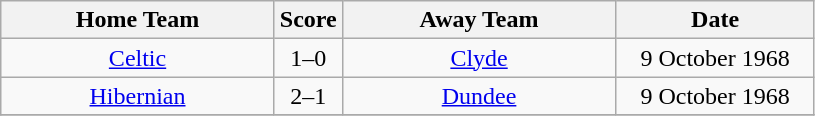<table class="wikitable" style="text-align:center;">
<tr>
<th width=175>Home Team</th>
<th width=20>Score</th>
<th width=175>Away Team</th>
<th width= 125>Date</th>
</tr>
<tr>
<td><a href='#'>Celtic</a></td>
<td>1–0</td>
<td><a href='#'>Clyde</a></td>
<td>9 October 1968</td>
</tr>
<tr>
<td><a href='#'>Hibernian</a></td>
<td>2–1</td>
<td><a href='#'>Dundee</a></td>
<td>9 October 1968</td>
</tr>
<tr>
</tr>
</table>
